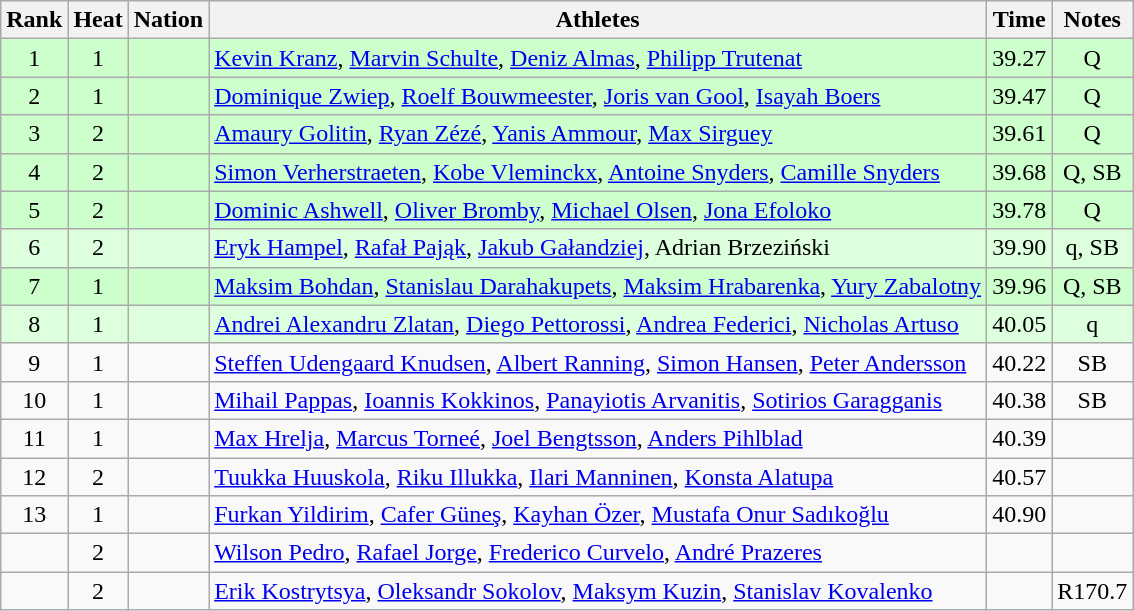<table class="wikitable sortable" style="text-align:center">
<tr>
<th>Rank</th>
<th>Heat</th>
<th>Nation</th>
<th>Athletes</th>
<th>Time</th>
<th>Notes</th>
</tr>
<tr bgcolor=ccffcc>
<td>1</td>
<td>1</td>
<td align=left></td>
<td align=left><a href='#'>Kevin Kranz</a>, <a href='#'>Marvin Schulte</a>, <a href='#'>Deniz Almas</a>, <a href='#'>Philipp Trutenat</a></td>
<td>39.27</td>
<td>Q</td>
</tr>
<tr bgcolor=ccffcc>
<td>2</td>
<td>1</td>
<td align=left></td>
<td align=left><a href='#'>Dominique Zwiep</a>, <a href='#'>Roelf Bouwmeester</a>, <a href='#'>Joris van Gool</a>, <a href='#'>Isayah Boers</a></td>
<td>39.47</td>
<td>Q</td>
</tr>
<tr bgcolor=ccffcc>
<td>3</td>
<td>2</td>
<td align=left></td>
<td align=left><a href='#'>Amaury Golitin</a>, <a href='#'>Ryan Zézé</a>, <a href='#'>Yanis Ammour</a>, <a href='#'>Max Sirguey</a></td>
<td>39.61</td>
<td>Q</td>
</tr>
<tr bgcolor=ccffcc>
<td>4</td>
<td>2</td>
<td align=left></td>
<td align=left><a href='#'>Simon Verherstraeten</a>, <a href='#'>Kobe Vleminckx</a>, <a href='#'>Antoine Snyders</a>, <a href='#'>Camille Snyders</a></td>
<td>39.68</td>
<td>Q, SB</td>
</tr>
<tr bgcolor=ccffcc>
<td>5</td>
<td>2</td>
<td align=left></td>
<td align=left><a href='#'>Dominic Ashwell</a>, <a href='#'>Oliver Bromby</a>, <a href='#'>Michael Olsen</a>, <a href='#'>Jona Efoloko</a></td>
<td>39.78</td>
<td>Q</td>
</tr>
<tr bgcolor=ddffdd>
<td>6</td>
<td>2</td>
<td align=left></td>
<td align=left><a href='#'>Eryk Hampel</a>, <a href='#'>Rafał Pająk</a>, <a href='#'>Jakub Gałandziej</a>, Adrian Brzeziński</td>
<td>39.90</td>
<td>q, SB</td>
</tr>
<tr bgcolor=ccffcc>
<td>7</td>
<td>1</td>
<td align=left></td>
<td align=left><a href='#'>Maksim Bohdan</a>, <a href='#'>Stanislau Darahakupets</a>, <a href='#'>Maksim Hrabarenka</a>, <a href='#'>Yury Zabalotny</a></td>
<td>39.96</td>
<td>Q, SB</td>
</tr>
<tr bgcolor=ddffdd>
<td>8</td>
<td>1</td>
<td align=left></td>
<td align=left><a href='#'>Andrei Alexandru Zlatan</a>, <a href='#'>Diego Pettorossi</a>, <a href='#'>Andrea Federici</a>, <a href='#'>Nicholas Artuso</a></td>
<td>40.05</td>
<td>q</td>
</tr>
<tr>
<td>9</td>
<td>1</td>
<td align=left></td>
<td align=left><a href='#'>Steffen Udengaard Knudsen</a>, <a href='#'>Albert Ranning</a>, <a href='#'>Simon Hansen</a>, <a href='#'>Peter Andersson</a></td>
<td>40.22</td>
<td>SB</td>
</tr>
<tr>
<td>10</td>
<td>1</td>
<td align=left></td>
<td align=left><a href='#'>Mihail Pappas</a>, <a href='#'>Ioannis Kokkinos</a>, <a href='#'>Panayiotis Arvanitis</a>, <a href='#'>Sotirios Garagganis</a></td>
<td>40.38</td>
<td>SB</td>
</tr>
<tr>
<td>11</td>
<td>1</td>
<td align=left></td>
<td align=left><a href='#'>Max Hrelja</a>, <a href='#'>Marcus Torneé</a>, <a href='#'>Joel Bengtsson</a>, <a href='#'>Anders Pihlblad</a></td>
<td>40.39</td>
<td></td>
</tr>
<tr>
<td>12</td>
<td>2</td>
<td align=left></td>
<td align=left><a href='#'>Tuukka Huuskola</a>, <a href='#'>Riku Illukka</a>, <a href='#'>Ilari Manninen</a>, <a href='#'>Konsta Alatupa</a></td>
<td>40.57</td>
<td></td>
</tr>
<tr>
<td>13</td>
<td>1</td>
<td align=left></td>
<td align=left><a href='#'>Furkan Yildirim</a>, <a href='#'>Cafer Güneş</a>, <a href='#'>Kayhan Özer</a>, <a href='#'>Mustafa Onur Sadıkoğlu</a></td>
<td>40.90</td>
<td></td>
</tr>
<tr>
<td></td>
<td>2</td>
<td align=left></td>
<td align=left><a href='#'>Wilson Pedro</a>, <a href='#'>Rafael Jorge</a>, <a href='#'>Frederico Curvelo</a>, <a href='#'>André Prazeres</a></td>
<td></td>
<td></td>
</tr>
<tr>
<td></td>
<td>2</td>
<td align=left></td>
<td align=left><a href='#'>Erik Kostrytsya</a>, <a href='#'>Oleksandr Sokolov</a>, <a href='#'>Maksym Kuzin</a>, <a href='#'>Stanislav Kovalenko</a></td>
<td></td>
<td>R170.7</td>
</tr>
</table>
